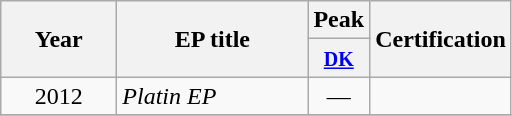<table class="wikitable">
<tr>
<th width="70" rowspan="2" style="text-align:center;">Year</th>
<th rowspan="2" width="120">EP title</th>
<th colspan="1">Peak</th>
<th rowspan="2">Certification</th>
</tr>
<tr>
<th align="center"><a href='#'><small>DK</small></a><br></th>
</tr>
<tr>
<td align="center">2012</td>
<td><em>Platin EP</em></td>
<td align="center">—</td>
<td></td>
</tr>
<tr>
</tr>
</table>
